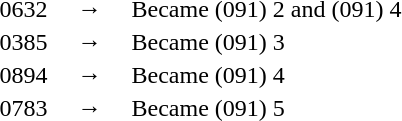<table>
<tr>
<td>0632</td>
<td></td>
<td></td>
<td></td>
<td></td>
<td>→</td>
<td></td>
<td></td>
<td></td>
<td></td>
<td>Became (091) 2 and (091) 4</td>
</tr>
<tr>
<td>0385</td>
<td></td>
<td></td>
<td></td>
<td></td>
<td>→</td>
<td></td>
<td></td>
<td></td>
<td></td>
<td>Became (091) 3</td>
</tr>
<tr>
<td>0894</td>
<td></td>
<td></td>
<td></td>
<td></td>
<td>→</td>
<td></td>
<td></td>
<td></td>
<td></td>
<td>Became (091) 4</td>
</tr>
<tr>
<td>0783</td>
<td></td>
<td></td>
<td></td>
<td></td>
<td>→</td>
<td></td>
<td></td>
<td></td>
<td></td>
<td>Became (091) 5</td>
</tr>
</table>
